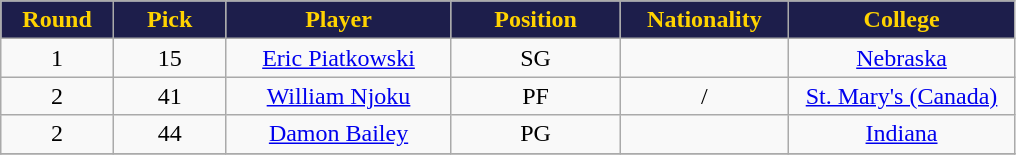<table class="wikitable sortable sortable">
<tr>
<th style="background:#1D1E4B; color:#FFD300" width="10%">Round</th>
<th style="background:#1D1E4B; color:#FFD300" width="10%">Pick</th>
<th style="background:#1D1E4B; color:#FFD300" width="20%">Player</th>
<th style="background:#1D1E4B; color:#FFD300" width="15%">Position</th>
<th style="background:#1D1E4B; color:#FFD300" width="15%">Nationality</th>
<th style="background:#1D1E4B; color:#FFD300" width="20%">College</th>
</tr>
<tr align="center" bgcolor="">
<td>1</td>
<td>15</td>
<td><a href='#'>Eric Piatkowski</a></td>
<td>SG</td>
<td></td>
<td><a href='#'>Nebraska</a></td>
</tr>
<tr align="center" bgcolor="">
<td>2</td>
<td>41</td>
<td><a href='#'>William Njoku</a></td>
<td>PF</td>
<td>/</td>
<td><a href='#'>St. Mary's (Canada)</a></td>
</tr>
<tr align="center" bgcolor="">
<td>2</td>
<td>44</td>
<td><a href='#'>Damon Bailey</a></td>
<td>PG</td>
<td></td>
<td><a href='#'>Indiana</a></td>
</tr>
<tr align="center" bgcolor="">
</tr>
</table>
